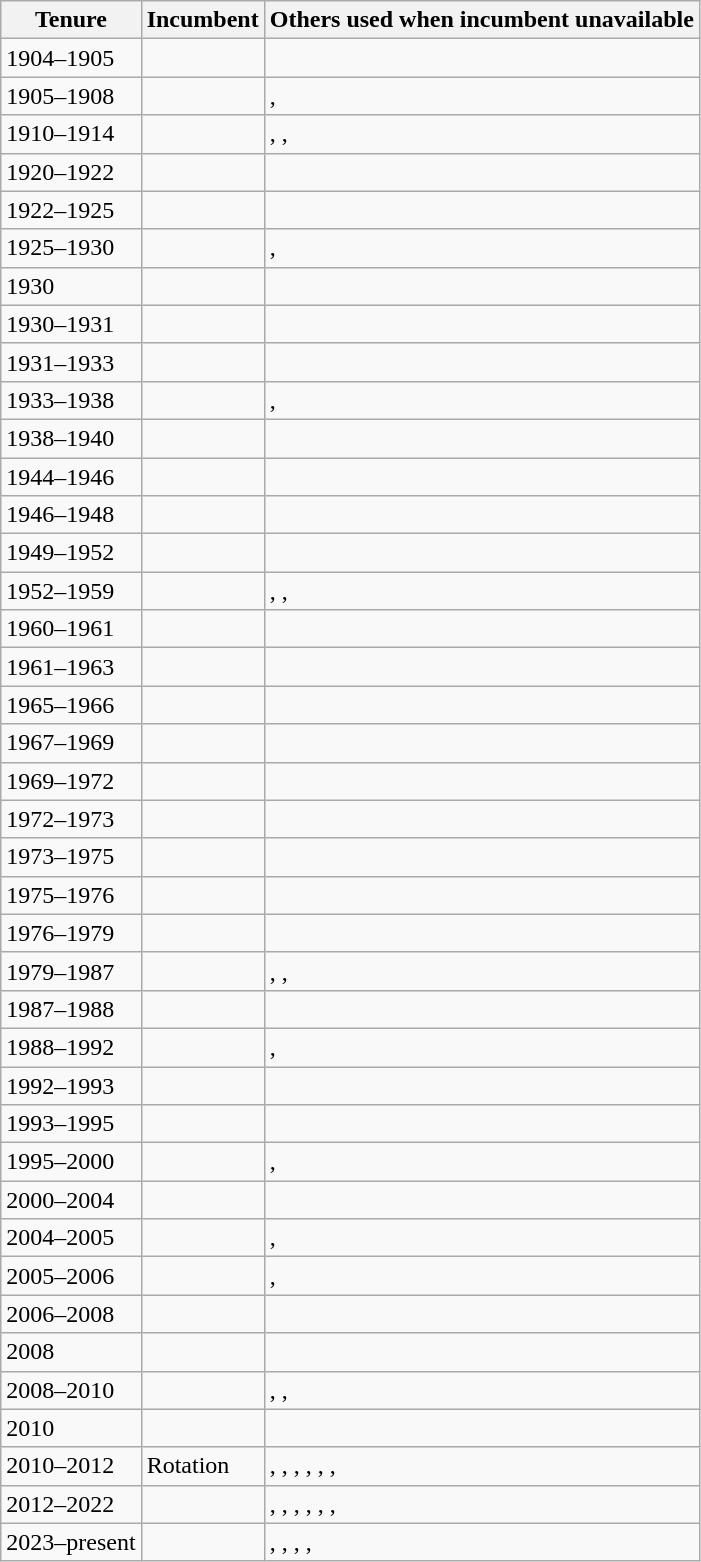<table class="wikitable">
<tr>
<th>Tenure</th>
<th>Incumbent</th>
<th>Others used when incumbent unavailable</th>
</tr>
<tr>
<td>1904–1905</td>
<td></td>
<td></td>
</tr>
<tr>
<td>1905–1908</td>
<td></td>
<td>, </td>
</tr>
<tr>
<td>1910–1914</td>
<td></td>
<td>, , </td>
</tr>
<tr>
<td>1920–1922</td>
<td></td>
<td></td>
</tr>
<tr>
<td>1922–1925</td>
<td></td>
<td></td>
</tr>
<tr>
<td>1925–1930</td>
<td></td>
<td>, </td>
</tr>
<tr>
<td>1930</td>
<td></td>
<td></td>
</tr>
<tr>
<td>1930–1931</td>
<td></td>
<td></td>
</tr>
<tr>
<td>1931–1933</td>
<td></td>
<td></td>
</tr>
<tr>
<td>1933–1938</td>
<td></td>
<td>, </td>
</tr>
<tr>
<td>1938–1940</td>
<td></td>
<td></td>
</tr>
<tr>
<td>1944–1946</td>
<td></td>
<td></td>
</tr>
<tr>
<td>1946–1948</td>
<td></td>
<td></td>
</tr>
<tr>
<td>1949–1952</td>
<td></td>
<td></td>
</tr>
<tr>
<td>1952–1959</td>
<td></td>
<td>, , </td>
</tr>
<tr>
<td>1960–1961</td>
<td></td>
<td></td>
</tr>
<tr>
<td>1961–1963</td>
<td></td>
<td></td>
</tr>
<tr>
<td>1965–1966</td>
<td></td>
<td></td>
</tr>
<tr>
<td>1967–1969</td>
<td></td>
<td></td>
</tr>
<tr>
<td>1969–1972</td>
<td></td>
<td></td>
</tr>
<tr>
<td>1972–1973</td>
<td></td>
<td></td>
</tr>
<tr>
<td>1973–1975</td>
<td></td>
<td></td>
</tr>
<tr>
<td>1975–1976</td>
<td></td>
<td></td>
</tr>
<tr>
<td>1976–1979</td>
<td></td>
<td></td>
</tr>
<tr>
<td>1979–1987</td>
<td></td>
<td>, , </td>
</tr>
<tr>
<td>1987–1988</td>
<td></td>
<td></td>
</tr>
<tr>
<td>1988–1992</td>
<td></td>
<td>, </td>
</tr>
<tr>
<td>1992–1993</td>
<td></td>
<td></td>
</tr>
<tr>
<td>1993–1995</td>
<td></td>
<td></td>
</tr>
<tr>
<td>1995–2000</td>
<td></td>
<td>, </td>
</tr>
<tr>
<td>2000–2004</td>
<td></td>
<td></td>
</tr>
<tr>
<td>2004–2005</td>
<td></td>
<td>, </td>
</tr>
<tr>
<td>2005–2006</td>
<td></td>
<td>, </td>
</tr>
<tr>
<td>2006–2008</td>
<td></td>
<td></td>
</tr>
<tr>
<td>2008</td>
<td></td>
<td></td>
</tr>
<tr>
<td>2008–2010</td>
<td></td>
<td>, , </td>
</tr>
<tr>
<td>2010</td>
<td></td>
<td></td>
</tr>
<tr>
<td>2010–2012</td>
<td>Rotation</td>
<td>, , , , , , </td>
</tr>
<tr>
<td>2012–2022</td>
<td></td>
<td>, , , , , , </td>
</tr>
<tr>
<td>2023–present</td>
<td></td>
<td>, , , , </td>
</tr>
</table>
